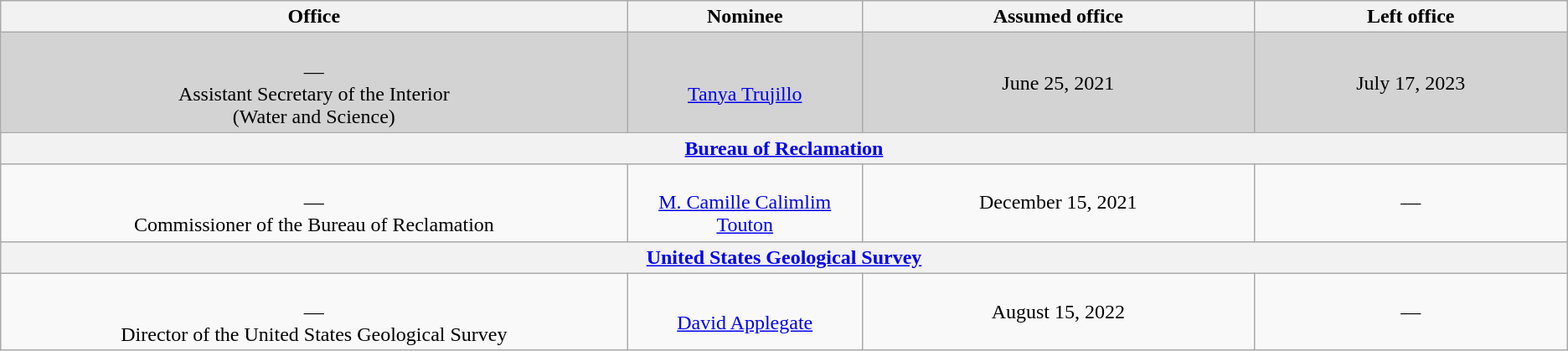<table class="wikitable sortable" style="text-align:center">
<tr>
<th style="width:40%;">Office</th>
<th style="width:15%;">Nominee</th>
<th style="width:25%;" data-sort-type="date">Assumed office</th>
<th style="width:20%;" data-sort-type="date">Left office</th>
</tr>
<tr style="background:lightgray;">
<td><br>—<br>Assistant Secretary of the Interior<br>(Water and Science)</td>
<td><br><a href='#'>Tanya Trujillo</a></td>
<td>June 25, 2021<br></td>
<td>July 17, 2023</td>
</tr>
<tr>
<th colspan=4><a href='#'>Bureau of Reclamation</a></th>
</tr>
<tr>
<td><br>—<br>Commissioner of the Bureau of Reclamation</td>
<td><br><a href='#'>M. Camille Calimlim Touton</a></td>
<td>December 15, 2021<br></td>
<td>—</td>
</tr>
<tr>
<th colspan=4><a href='#'>United States Geological Survey</a></th>
</tr>
<tr>
<td><br>—<br>Director of the United States Geological Survey</td>
<td><br><a href='#'>David Applegate</a></td>
<td>August 15, 2022<br></td>
<td>—</td>
</tr>
</table>
